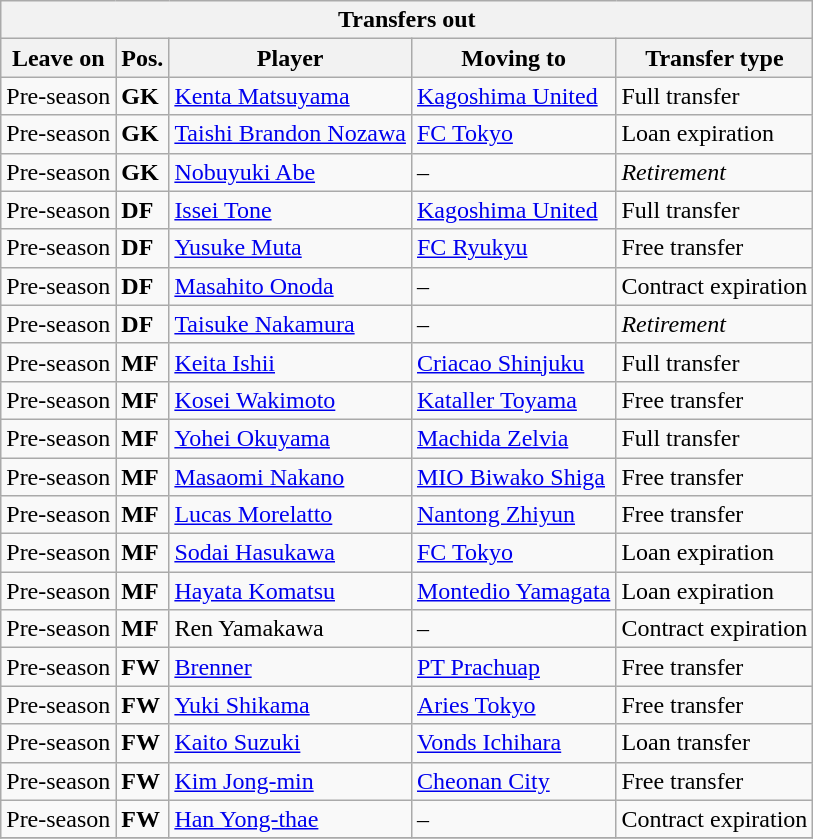<table class="wikitable sortable" style=“text-align:left;>
<tr>
<th colspan="5">Transfers out</th>
</tr>
<tr>
<th>Leave on</th>
<th>Pos.</th>
<th>Player</th>
<th>Moving to</th>
<th>Transfer type</th>
</tr>
<tr>
<td>Pre-season</td>
<td><strong>GK</strong></td>
<td> <a href='#'>Kenta Matsuyama</a></td>
<td> <a href='#'>Kagoshima United</a></td>
<td>Full transfer</td>
</tr>
<tr>
<td>Pre-season</td>
<td><strong>GK</strong></td>
<td> <a href='#'>Taishi Brandon Nozawa</a></td>
<td> <a href='#'>FC Tokyo</a></td>
<td>Loan expiration</td>
</tr>
<tr>
<td>Pre-season</td>
<td><strong>GK</strong></td>
<td> <a href='#'>Nobuyuki Abe</a></td>
<td>–</td>
<td><em>Retirement</em></td>
</tr>
<tr>
<td>Pre-season</td>
<td><strong>DF</strong></td>
<td> <a href='#'>Issei Tone</a></td>
<td> <a href='#'>Kagoshima United</a></td>
<td>Full transfer</td>
</tr>
<tr>
<td>Pre-season</td>
<td><strong>DF</strong></td>
<td> <a href='#'>Yusuke Muta</a></td>
<td> <a href='#'>FC Ryukyu</a></td>
<td>Free transfer</td>
</tr>
<tr>
<td>Pre-season</td>
<td><strong>DF</strong></td>
<td> <a href='#'>Masahito Onoda</a></td>
<td>–</td>
<td>Contract expiration</td>
</tr>
<tr>
<td>Pre-season</td>
<td><strong>DF</strong></td>
<td> <a href='#'>Taisuke Nakamura</a></td>
<td>–</td>
<td><em>Retirement</em></td>
</tr>
<tr>
<td>Pre-season</td>
<td><strong>MF</strong></td>
<td> <a href='#'>Keita Ishii</a></td>
<td> <a href='#'>Criacao Shinjuku</a></td>
<td>Full transfer</td>
</tr>
<tr>
<td>Pre-season</td>
<td><strong>MF</strong></td>
<td> <a href='#'>Kosei Wakimoto</a></td>
<td> <a href='#'>Kataller Toyama</a></td>
<td>Free transfer</td>
</tr>
<tr>
<td>Pre-season</td>
<td><strong>MF</strong></td>
<td> <a href='#'>Yohei Okuyama</a></td>
<td> <a href='#'>Machida Zelvia</a></td>
<td>Full transfer</td>
</tr>
<tr>
<td>Pre-season</td>
<td><strong>MF</strong></td>
<td> <a href='#'>Masaomi Nakano</a></td>
<td> <a href='#'>MIO Biwako Shiga</a></td>
<td>Free transfer</td>
</tr>
<tr>
<td>Pre-season</td>
<td><strong>MF</strong></td>
<td> <a href='#'>Lucas Morelatto</a></td>
<td> <a href='#'>Nantong Zhiyun</a></td>
<td>Free transfer</td>
</tr>
<tr>
<td>Pre-season</td>
<td><strong>MF</strong></td>
<td> <a href='#'>Sodai Hasukawa</a></td>
<td> <a href='#'>FC Tokyo</a></td>
<td>Loan expiration</td>
</tr>
<tr>
<td>Pre-season</td>
<td><strong>MF</strong></td>
<td> <a href='#'>Hayata Komatsu</a></td>
<td> <a href='#'>Montedio Yamagata</a></td>
<td>Loan expiration</td>
</tr>
<tr>
<td>Pre-season</td>
<td><strong>MF</strong></td>
<td> Ren Yamakawa</td>
<td>–</td>
<td>Contract expiration</td>
</tr>
<tr>
<td>Pre-season</td>
<td><strong>FW</strong></td>
<td> <a href='#'>Brenner</a></td>
<td> <a href='#'>PT Prachuap</a></td>
<td>Free transfer</td>
</tr>
<tr>
<td>Pre-season</td>
<td><strong>FW</strong></td>
<td> <a href='#'>Yuki Shikama</a></td>
<td> <a href='#'>Aries Tokyo</a></td>
<td>Free transfer</td>
</tr>
<tr>
<td>Pre-season</td>
<td><strong>FW</strong></td>
<td> <a href='#'>Kaito Suzuki</a></td>
<td> <a href='#'>Vonds Ichihara</a></td>
<td>Loan transfer</td>
</tr>
<tr>
<td>Pre-season</td>
<td><strong>FW</strong></td>
<td> <a href='#'>Kim Jong-min</a></td>
<td> <a href='#'>Cheonan City</a></td>
<td>Free transfer</td>
</tr>
<tr>
<td>Pre-season</td>
<td><strong>FW</strong></td>
<td> <a href='#'>Han Yong-thae</a></td>
<td>–</td>
<td>Contract expiration</td>
</tr>
<tr>
</tr>
</table>
